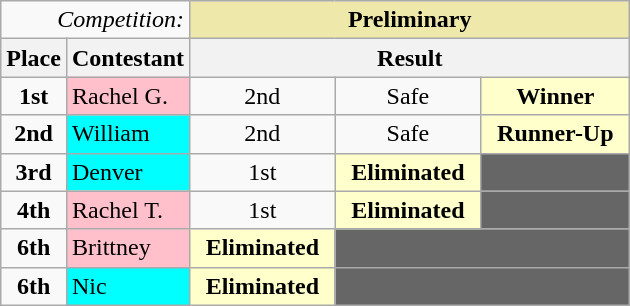<table class="wikitable">
<tr>
<td width=30% colspan="2" align="right"><em>Competition:</em></td>
<td colspan="11" bgcolor="palegoldenrod" align="Center"><strong>Preliminary</strong></td>
</tr>
<tr>
<th>Place</th>
<th>Contestant</th>
<th colspan="14" align="center">Result</th>
</tr>
<tr>
<td align="center"><strong>1st</strong></td>
<td bgcolor="pink">Rachel G.</td>
<td align="center">2nd</td>
<td align="center">Safe</td>
<td bgcolor="FFFFCC" align="center"><strong>Winner</strong></td>
</tr>
<tr>
<td align="center"><strong>2nd</strong></td>
<td bgcolor="cyan">William</td>
<td align="center">2nd</td>
<td align="center">Safe</td>
<td bgcolor="FFFFCC" align="center"><strong>Runner-Up</strong></td>
</tr>
<tr>
<td align="center"><strong>3rd</strong></td>
<td bgcolor="cyan">Denver</td>
<td align="center">1st</td>
<td bgcolor="FFFFCC" align="center"><strong>Eliminated</strong></td>
<td colspan="1" bgcolor="666666"></td>
</tr>
<tr>
<td align="center"><strong>4th</strong></td>
<td bgcolor="pink">Rachel T.</td>
<td align="center">1st</td>
<td bgcolor="FFFFCC" align="center"><strong>Eliminated</strong></td>
<td colspan="1" bgcolor="666666"></td>
</tr>
<tr>
<td align="center"><strong>6th</strong></td>
<td bgcolor="pink">Brittney</td>
<td bgcolor="FFFFCC" align="center"><strong>Eliminated</strong></td>
<td colspan="2" bgcolor="666666"></td>
</tr>
<tr>
<td align="center"><strong>6th</strong></td>
<td bgcolor="cyan">Nic</td>
<td bgcolor="FFFFCC" align="center"><strong>Eliminated</strong></td>
<td colspan="2" bgcolor="666666"></td>
</tr>
</table>
